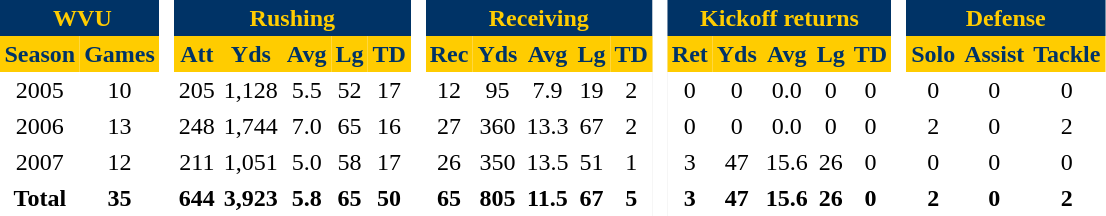<table BORDER="0" CELLPADDING="3" CELLSPACING="0" ID="Table3" border="2">
<tr style="text-align:center; background:#e0e0e0;">
<th colspan="2" style="text-align:center; background:#036; color:#fc0;"> WVU</th>
<th rowspan="99" style="text-align:center; background:#fff;"> </th>
<th colspan="5" style="text-align:center; background:#036; color:#fc0;">Rushing</th>
<th rowspan="99" style="text-align:center; background:#fff;"> </th>
<th colspan="5" style="text-align:center; background:#036; color:#fc0;">Receiving</th>
<th rowspan="99" style="text-align:center; background:#fff;"> </th>
<th colspan="5" style="text-align:center; background:#036; color:#fc0;">Kickoff returns</th>
<th rowspan="99" style="text-align:center; background:#fff;"> </th>
<th colspan="3" style="text-align:center; background:#036; color:#fc0;">Defense</th>
</tr>
<tr style="text-align:center; background:#fc0; color:#036;">
<th style="text-align:center;">Season</th>
<th style="text-align:center;">Games</th>
<th style="text-align:center;">Att</th>
<th style="text-align:center;">Yds</th>
<th style="text-align:center;">Avg</th>
<th style="text-align:center;">Lg</th>
<th style="text-align:center;">TD</th>
<th style="text-align:center;">Rec</th>
<th style="text-align:center;">Yds</th>
<th style="text-align:center;">Avg</th>
<th style="text-align:center;">Lg</th>
<th style="text-align:center;">TD</th>
<th style="text-align:center;">Ret</th>
<th style="text-align:center;">Yds</th>
<th style="text-align:center;">Avg</th>
<th style="text-align:center;">Lg</th>
<th style="text-align:center;">TD</th>
<th style="text-align:center;">Solo</th>
<th style="text-align:center;">Assist</th>
<th style="text-align:center;">Tackle</th>
</tr>
<tr style="text-align:center; text-align:center;">
<td>2005</td>
<td>10</td>
<td>205</td>
<td>1,128</td>
<td>5.5</td>
<td>52</td>
<td>17</td>
<td>12</td>
<td>95</td>
<td>7.9</td>
<td>19</td>
<td>2</td>
<td>0</td>
<td>0</td>
<td>0.0</td>
<td>0</td>
<td>0</td>
<td>0</td>
<td>0</td>
<td>0</td>
</tr>
<tr style="text-align:center; text-align:center;">
<td>2006</td>
<td>13</td>
<td>248</td>
<td>1,744</td>
<td>7.0</td>
<td>65</td>
<td>16</td>
<td>27</td>
<td>360</td>
<td>13.3</td>
<td>67</td>
<td>2</td>
<td>0</td>
<td>0</td>
<td>0.0</td>
<td>0</td>
<td>0</td>
<td>2</td>
<td>0</td>
<td>2</td>
</tr>
<tr style="text-align:center; text-align:center;">
<td>2007</td>
<td>12</td>
<td>211</td>
<td>1,051</td>
<td>5.0</td>
<td>58</td>
<td>17</td>
<td>26</td>
<td>350</td>
<td>13.5</td>
<td>51</td>
<td>1</td>
<td>3</td>
<td>47</td>
<td>15.6</td>
<td>26</td>
<td>0</td>
<td>0</td>
<td>0</td>
<td>0</td>
</tr>
<tr style="text-align:center;">
<th style="text-align:center;">Total</th>
<th style="text-align:center;">35</th>
<th style="text-align:center;">644</th>
<th style="text-align:center;">3,923</th>
<th style="text-align:center;">5.8</th>
<th style="text-align:center;">65</th>
<th style="text-align:center;">50</th>
<th style="text-align:center;">65</th>
<th style="text-align:center;">805</th>
<th style="text-align:center;">11.5</th>
<th style="text-align:center;">67</th>
<th style="text-align:center;">5</th>
<th style="text-align:center;">3</th>
<th style="text-align:center;">47</th>
<th style="text-align:center;">15.6</th>
<th style="text-align:center;">26</th>
<th style="text-align:center;">0</th>
<th style="text-align:center;">2</th>
<th style="text-align:center;">0</th>
<th style="text-align:center;">2</th>
</tr>
</table>
